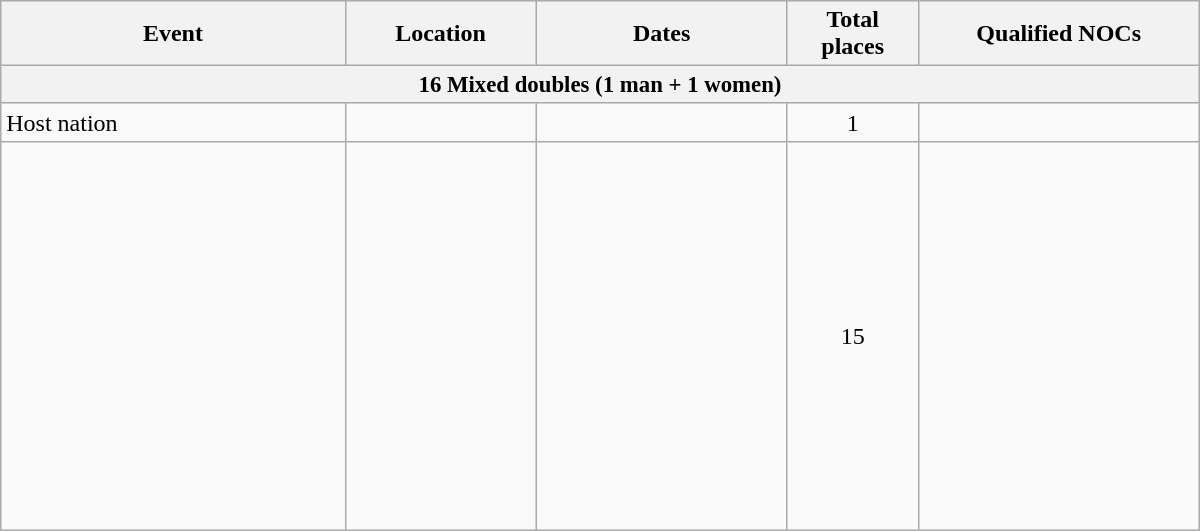<table class="wikitable" width=800>
<tr>
<th>Event</th>
<th width=120>Location</th>
<th width=160>Dates</th>
<th width=80>Total places</th>
<th width=180>Qualified NOCs</th>
</tr>
<tr style="font-size:95%;">
<th colspan=5>16 Mixed doubles (1 man + 1 women)</th>
</tr>
<tr>
<td>Host nation</td>
<td></td>
<td></td>
<td align="center">1</td>
<td></td>
</tr>
<tr>
<td></td>
<td></td>
<td align="center"></td>
<td align="center">15</td>
<td><br><br><br><br><br><br><br><br><br><br><br><br><br><br></td>
</tr>
</table>
